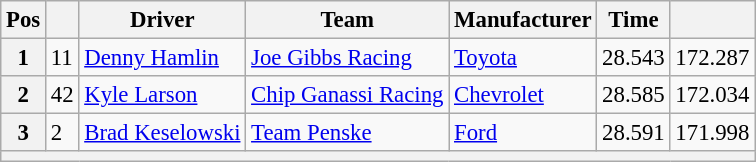<table class="wikitable" style="font-size:95%">
<tr>
<th>Pos</th>
<th></th>
<th>Driver</th>
<th>Team</th>
<th>Manufacturer</th>
<th>Time</th>
<th></th>
</tr>
<tr>
<th>1</th>
<td>11</td>
<td><a href='#'>Denny Hamlin</a></td>
<td><a href='#'>Joe Gibbs Racing</a></td>
<td><a href='#'>Toyota</a></td>
<td>28.543</td>
<td>172.287</td>
</tr>
<tr>
<th>2</th>
<td>42</td>
<td><a href='#'>Kyle Larson</a></td>
<td><a href='#'>Chip Ganassi Racing</a></td>
<td><a href='#'>Chevrolet</a></td>
<td>28.585</td>
<td>172.034</td>
</tr>
<tr>
<th>3</th>
<td>2</td>
<td><a href='#'>Brad Keselowski</a></td>
<td><a href='#'>Team Penske</a></td>
<td><a href='#'>Ford</a></td>
<td>28.591</td>
<td>171.998</td>
</tr>
<tr>
<th colspan="7"></th>
</tr>
</table>
